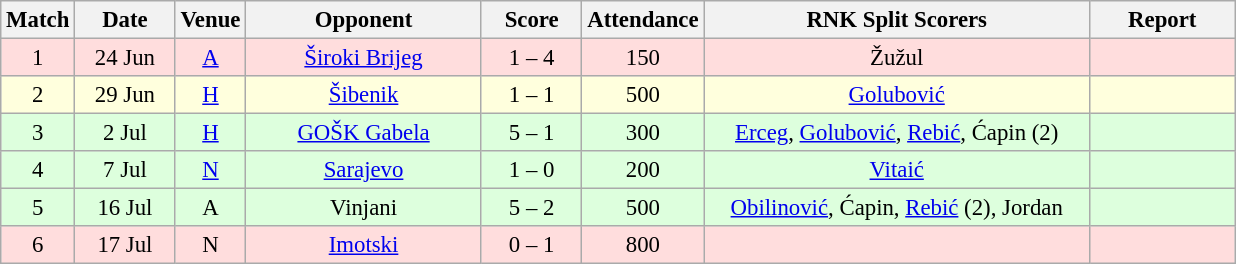<table class="wikitable sortable" style="text-align: center; font-size:95%;">
<tr>
<th width="30">Match</th>
<th width="60">Date</th>
<th width="20">Venue</th>
<th width="150">Opponent</th>
<th width="60">Score</th>
<th width="40">Attendance</th>
<th width="250">RNK Split Scorers</th>
<th width="90" class="unsortable">Report</th>
</tr>
<tr bgcolor="#ffdddd">
<td>1</td>
<td>24 Jun</td>
<td><a href='#'>A</a> </td>
<td><a href='#'>Široki Brijeg</a> </td>
<td>1 – 4</td>
<td>150</td>
<td>Žužul</td>
<td></td>
</tr>
<tr bgcolor="#ffffdd">
<td>2</td>
<td>29 Jun</td>
<td><a href='#'>H</a></td>
<td><a href='#'>Šibenik</a></td>
<td>1 – 1</td>
<td>500</td>
<td><a href='#'>Golubović</a></td>
<td></td>
</tr>
<tr bgcolor="#ddffdd">
<td>3</td>
<td>2 Jul</td>
<td><a href='#'>H</a></td>
<td><a href='#'>GOŠK Gabela</a> </td>
<td>5 – 1</td>
<td>300</td>
<td><a href='#'>Erceg</a>, <a href='#'>Golubović</a>, <a href='#'>Rebić</a>, Ćapin (2)</td>
<td></td>
</tr>
<tr bgcolor="#ddffdd">
<td>4</td>
<td>7 Jul</td>
<td><a href='#'>N</a></td>
<td><a href='#'>Sarajevo</a> </td>
<td>1 – 0</td>
<td>200</td>
<td><a href='#'>Vitaić</a></td>
<td></td>
</tr>
<tr bgcolor="#ddffdd">
<td>5</td>
<td>16 Jul</td>
<td>A</td>
<td>Vinjani</td>
<td>5 – 2</td>
<td>500</td>
<td><a href='#'>Obilinović</a>, Ćapin, <a href='#'>Rebić</a> (2), Jordan</td>
<td></td>
</tr>
<tr bgcolor="#ffdddd">
<td>6</td>
<td>17 Jul</td>
<td>N</td>
<td><a href='#'>Imotski</a></td>
<td>0 – 1</td>
<td>800</td>
<td></td>
<td></td>
</tr>
</table>
